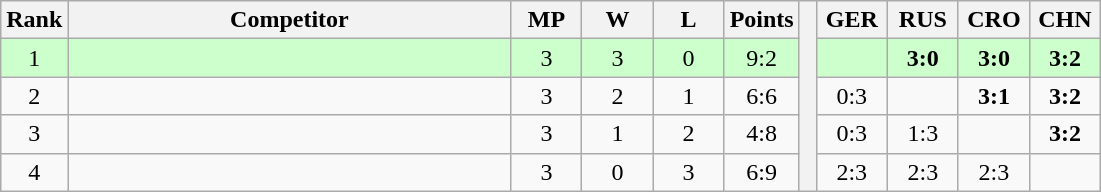<table class="wikitable" style="text-align:center">
<tr>
<th>Rank</th>
<th style="width:18em">Competitor</th>
<th style="width:2.5em">MP</th>
<th style="width:2.5em">W</th>
<th style="width:2.5em">L</th>
<th>Points</th>
<th rowspan="5"> </th>
<th style="width:2.5em">GER</th>
<th style="width:2.5em">RUS</th>
<th style="width:2.5em">CRO</th>
<th style="width:2.5em">CHN</th>
</tr>
<tr style="background:#cfc;">
<td>1</td>
<td style="text-align:left"></td>
<td>3</td>
<td>3</td>
<td>0</td>
<td>9:2</td>
<td></td>
<td><strong>3:0</strong></td>
<td><strong>3:0</strong></td>
<td><strong>3:2</strong></td>
</tr>
<tr>
<td>2</td>
<td style="text-align:left"></td>
<td>3</td>
<td>2</td>
<td>1</td>
<td>6:6</td>
<td>0:3</td>
<td></td>
<td><strong>3:1</strong></td>
<td><strong>3:2</strong></td>
</tr>
<tr>
<td>3</td>
<td style="text-align:left"></td>
<td>3</td>
<td>1</td>
<td>2</td>
<td>4:8</td>
<td>0:3</td>
<td>1:3</td>
<td></td>
<td><strong>3:2</strong></td>
</tr>
<tr>
<td>4</td>
<td style="text-align:left"></td>
<td>3</td>
<td>0</td>
<td>3</td>
<td>6:9</td>
<td>2:3</td>
<td>2:3</td>
<td>2:3</td>
<td></td>
</tr>
</table>
